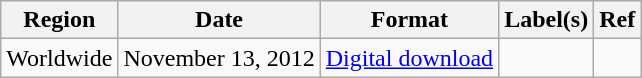<table class="wikitable">
<tr>
<th>Region</th>
<th>Date</th>
<th>Format</th>
<th>Label(s)</th>
<th>Ref</th>
</tr>
<tr>
<td>Worldwide</td>
<td>November 13, 2012</td>
<td><a href='#'>Digital download</a></td>
<td></td>
<td></td>
</tr>
</table>
